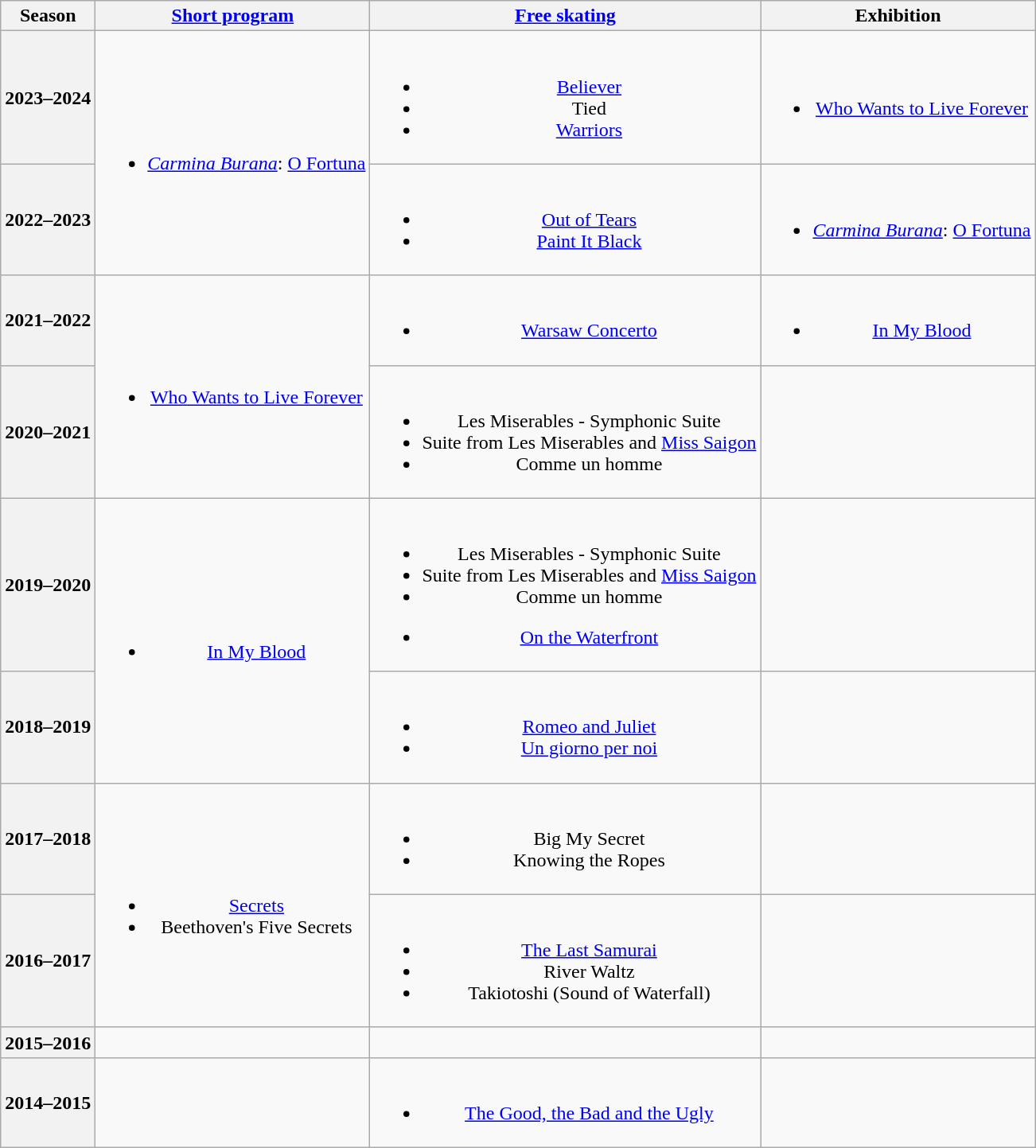<table class=wikitable style=text-align:center>
<tr>
<th>Season</th>
<th><a href='#'>Short program</a></th>
<th><a href='#'>Free skating</a></th>
<th>Exhibition</th>
</tr>
<tr>
<th>2023–2024 <br> </th>
<td rowspan="2"><br><ul><li><em><a href='#'>Carmina Burana</a></em>: <a href='#'>O Fortuna</a> <br> </li></ul></td>
<td><br><ul><li><a href='#'>Believer</a></li><li>Tied</li><li><a href='#'>Warriors</a> <br> </li></ul></td>
<td><br><ul><li><a href='#'>Who Wants to Live Forever</a> <br></li></ul></td>
</tr>
<tr>
<th>2022–2023 <br> </th>
<td><br><ul><li><a href='#'>Out of Tears</a></li><li><a href='#'>Paint It Black</a> <br> </li></ul></td>
<td><br><ul><li><em><a href='#'>Carmina Burana</a></em>: <a href='#'>O Fortuna</a> <br> </li></ul></td>
</tr>
<tr>
<th>2021–2022 <br> </th>
<td rowspan="2"><br><ul><li><a href='#'>Who Wants to Live Forever</a> <br></li></ul></td>
<td><br><ul><li><a href='#'>Warsaw Concerto</a> <br> </li></ul></td>
<td><br><ul><li><a href='#'>In My Blood</a> <br> </li></ul></td>
</tr>
<tr>
<th>2020–2021 <br></th>
<td><br><ul><li>Les Miserables - Symphonic Suite</li><li>Suite from Les Miserables and <a href='#'>Miss Saigon</a></li><li>Comme un homme <br> </li></ul></td>
<td></td>
</tr>
<tr>
<th>2019–2020 <br></th>
<td rowspan="2"><br><ul><li><a href='#'>In My Blood</a> <br></li></ul></td>
<td><br><ul><li>Les Miserables - Symphonic Suite</li><li>Suite from Les Miserables and <a href='#'>Miss Saigon</a></li><li>Comme un homme <br> </li></ul><ul><li><a href='#'>On the Waterfront</a> <br></li></ul></td>
<td></td>
</tr>
<tr>
<th>2018–2019 <br></th>
<td><br><ul><li><a href='#'>Romeo and Juliet</a> <br></li><li><a href='#'>Un giorno per noi</a> <br></li></ul></td>
<td></td>
</tr>
<tr>
<th>2017–2018 <br></th>
<td rowspan="2"><br><ul><li><a href='#'>Secrets</a> <br></li><li>Beethoven's Five Secrets <br></li></ul></td>
<td><br><ul><li>Big My Secret <br></li><li>Knowing the Ropes <br></li></ul></td>
<td></td>
</tr>
<tr>
<th>2016–2017 <br></th>
<td><br><ul><li><a href='#'>The Last Samurai</a> <br></li><li>River Waltz <br></li><li>Takiotoshi (Sound of Waterfall) <br></li></ul></td>
<td></td>
</tr>
<tr>
<th>2015–2016</th>
<td></td>
<td></td>
<td></td>
</tr>
<tr>
<th>2014–2015 <br></th>
<td></td>
<td><br><ul><li><a href='#'>The Good, the Bad and the Ugly</a> <br></li></ul></td>
<td></td>
</tr>
</table>
